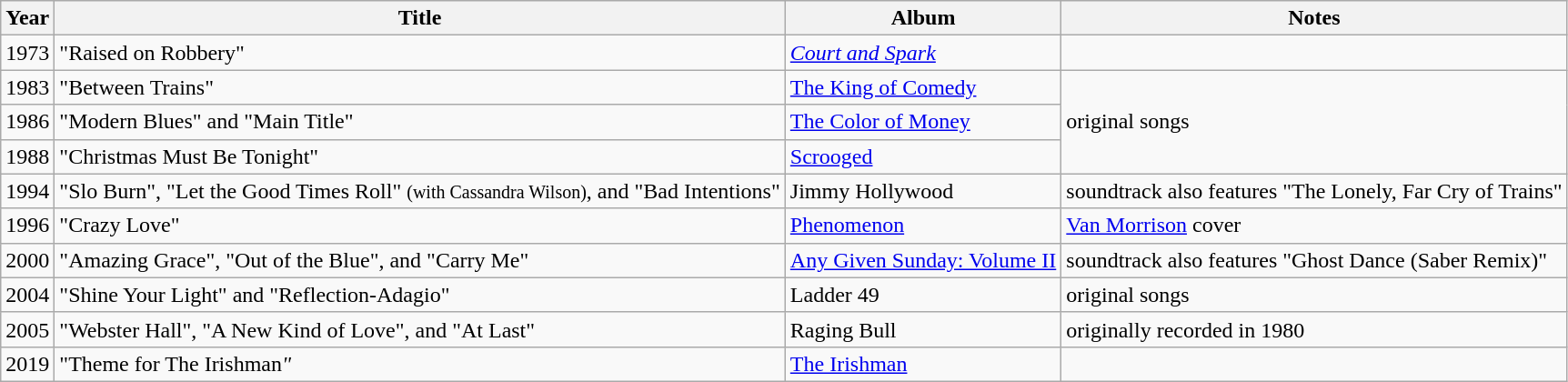<table class="wikitable">
<tr>
<th scope="col">Year</th>
<th scope="col">Title</th>
<th scope="col">Album</th>
<th scope="col">Notes</th>
</tr>
<tr>
<td>1973</td>
<td scope="row">"Raised on Robbery"</td>
<td><em><a href='#'>Court and Spark</a></td>
</tr>
<tr>
<td>1983</td>
<td scope="row">"Between Trains"</td>
<td></em><a href='#'>The King of Comedy</a><em></td>
<td rowspan="3">original songs</td>
</tr>
<tr>
<td>1986</td>
<td scope="row">"Modern Blues" and "Main Title"</td>
<td></em><a href='#'>The Color of Money</a><em></td>
</tr>
<tr>
<td>1988</td>
<td scope="row">"Christmas Must Be Tonight"</td>
<td></em><a href='#'>Scrooged</a><em></td>
</tr>
<tr>
<td>1994</td>
<td scope="row">"Slo Burn", "Let the Good Times Roll" <small>(with Cassandra Wilson)</small>, and "Bad Intentions"</td>
<td></em>Jimmy Hollywood<em></td>
<td>soundtrack also features "The Lonely, Far Cry of Trains"</td>
</tr>
<tr>
<td>1996</td>
<td scope="row">"Crazy Love"</td>
<td></em><a href='#'>Phenomenon</a><em></td>
<td><a href='#'>Van Morrison</a> cover</td>
</tr>
<tr>
<td>2000</td>
<td scope="row">"Amazing Grace", "Out of the Blue", and "Carry Me"</td>
<td></em><a href='#'>Any Given Sunday: Volume II</a><em></td>
<td>soundtrack also features "Ghost Dance (Saber Remix)"</td>
</tr>
<tr>
<td>2004</td>
<td scope="row">"Shine Your Light" and "Reflection-Adagio"</td>
<td></em>Ladder 49<em></td>
<td>original songs</td>
</tr>
<tr>
<td>2005</td>
<td scope="row">"Webster Hall", "A New Kind of Love", and "At Last"</td>
<td></em>Raging Bull<em></td>
<td>originally recorded in 1980</td>
</tr>
<tr>
<td>2019</td>
<td scope="row">"Theme for </em>The Irishman<em>"</td>
<td></em><a href='#'>The Irishman</a><em></td>
<td></td>
</tr>
</table>
